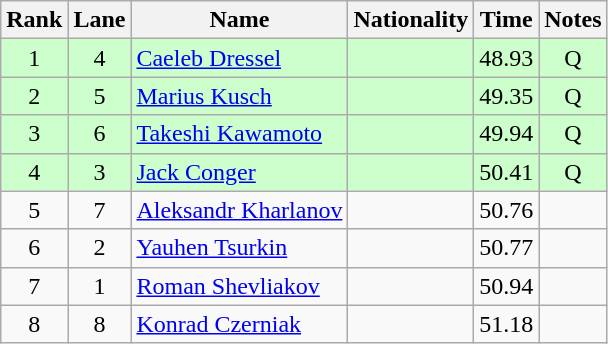<table class="wikitable sortable" style="text-align:center">
<tr>
<th>Rank</th>
<th>Lane</th>
<th>Name</th>
<th>Nationality</th>
<th>Time</th>
<th>Notes</th>
</tr>
<tr bgcolor=ccffcc>
<td>1</td>
<td>4</td>
<td align=left><a href='#'>Caeleb Dressel</a></td>
<td align=left></td>
<td>48.93</td>
<td>Q</td>
</tr>
<tr bgcolor=ccffcc>
<td>2</td>
<td>5</td>
<td align=left><a href='#'>Marius Kusch</a></td>
<td align=left></td>
<td>49.35</td>
<td>Q</td>
</tr>
<tr bgcolor=ccffcc>
<td>3</td>
<td>6</td>
<td align=left><a href='#'>Takeshi Kawamoto</a></td>
<td align=left></td>
<td>49.94</td>
<td>Q</td>
</tr>
<tr bgcolor=ccffcc>
<td>4</td>
<td>3</td>
<td align=left><a href='#'>Jack Conger</a></td>
<td align=left></td>
<td>50.41</td>
<td>Q</td>
</tr>
<tr>
<td>5</td>
<td>7</td>
<td align=left><a href='#'>Aleksandr Kharlanov</a></td>
<td align=left></td>
<td>50.76</td>
<td></td>
</tr>
<tr>
<td>6</td>
<td>2</td>
<td align=left><a href='#'>Yauhen Tsurkin</a></td>
<td align=left></td>
<td>50.77</td>
<td></td>
</tr>
<tr>
<td>7</td>
<td>1</td>
<td align=left><a href='#'>Roman Shevliakov</a></td>
<td align=left></td>
<td>50.94</td>
<td></td>
</tr>
<tr>
<td>8</td>
<td>8</td>
<td align=left><a href='#'>Konrad Czerniak</a></td>
<td align=left></td>
<td>51.18</td>
<td></td>
</tr>
</table>
